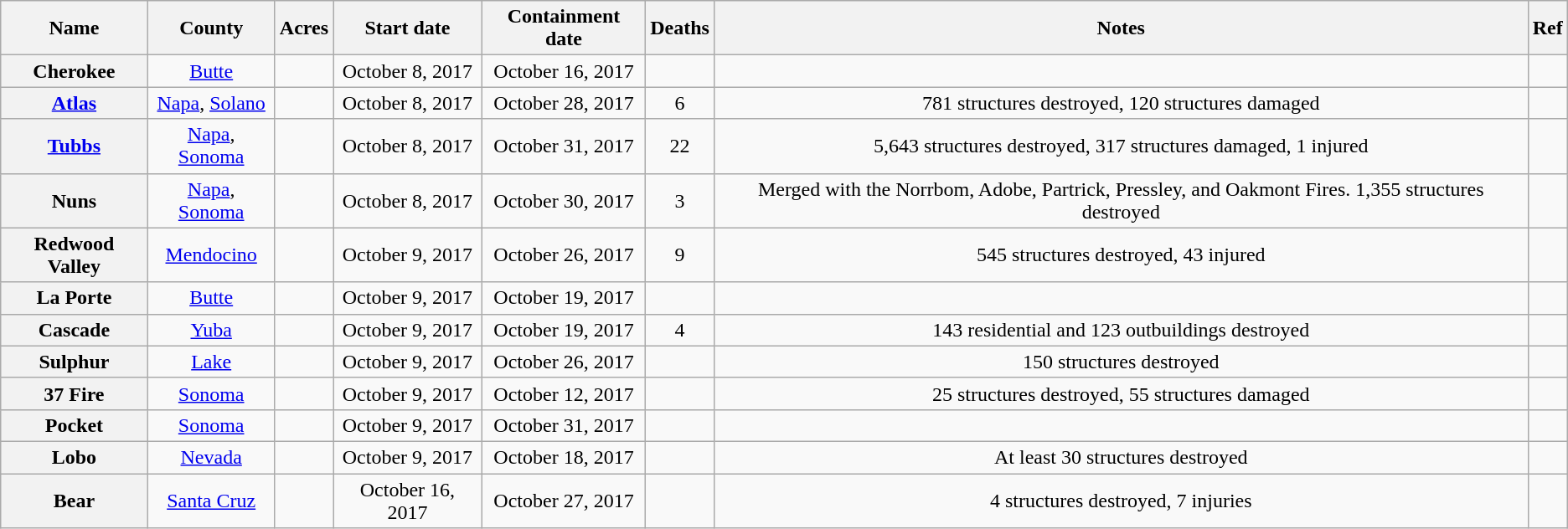<table class="wikitable sortable plainrowheaders" style="text-align:center;">
<tr>
<th scope="col">Name</th>
<th scope="col">County </th>
<th scope="col">Acres</th>
<th scope="col">Start date</th>
<th scope="col">Containment date</th>
<th scope="col">Deaths</th>
<th scope="col">Notes</th>
<th scope="col" class="unsortable">Ref</th>
</tr>
<tr>
<th scope="row" style="text-align:center">Cherokee</th>
<td><a href='#'>Butte</a></td>
<td></td>
<td>October 8, 2017</td>
<td>October 16, 2017</td>
<td></td>
<td></td>
<td></td>
</tr>
<tr>
<th scope="row" style="text-align:center"><a href='#'>Atlas</a></th>
<td><a href='#'>Napa</a>, <a href='#'>Solano</a></td>
<td></td>
<td>October 8, 2017</td>
<td>October 28, 2017</td>
<td>6</td>
<td>781 structures destroyed, 120 structures damaged</td>
<td></td>
</tr>
<tr>
<th scope="row" style="text-align:center"><a href='#'>Tubbs</a></th>
<td><a href='#'>Napa</a>, <a href='#'>Sonoma</a></td>
<td></td>
<td>October 8, 2017</td>
<td>October 31, 2017</td>
<td>22</td>
<td>5,643 structures destroyed, 317 structures damaged, 1 injured</td>
<td></td>
</tr>
<tr>
<th scope="row" style="text-align:center">Nuns</th>
<td><a href='#'>Napa</a>, <a href='#'>Sonoma</a></td>
<td></td>
<td>October 8, 2017</td>
<td>October 30, 2017</td>
<td>3</td>
<td>Merged with the Norrbom, Adobe, Partrick, Pressley, and Oakmont Fires. 1,355 structures destroyed</td>
<td></td>
</tr>
<tr>
<th scope="row" style="text-align:center">Redwood Valley</th>
<td><a href='#'>Mendocino</a></td>
<td></td>
<td>October 9, 2017</td>
<td>October 26, 2017</td>
<td>9</td>
<td>545 structures destroyed, 43 injured</td>
<td></td>
</tr>
<tr>
<th scope="row" style="text-align:center">La Porte</th>
<td><a href='#'>Butte</a></td>
<td></td>
<td>October 9, 2017</td>
<td>October 19, 2017</td>
<td></td>
<td></td>
<td></td>
</tr>
<tr>
<th scope="row" style="text-align:center">Cascade</th>
<td><a href='#'>Yuba</a></td>
<td></td>
<td>October 9, 2017</td>
<td>October 19, 2017</td>
<td>4</td>
<td>143 residential and 123 outbuildings destroyed</td>
<td></td>
</tr>
<tr>
<th scope="row" style="text-align:center">Sulphur</th>
<td><a href='#'>Lake</a></td>
<td></td>
<td>October 9, 2017</td>
<td>October 26, 2017</td>
<td></td>
<td>150 structures destroyed</td>
<td></td>
</tr>
<tr>
<th scope="row" style="text-align:center">37 Fire</th>
<td><a href='#'>Sonoma</a></td>
<td></td>
<td>October 9, 2017</td>
<td>October 12, 2017</td>
<td></td>
<td>25 structures destroyed, 55 structures damaged</td>
<td></td>
</tr>
<tr>
<th scope="row" style="text-align:center">Pocket</th>
<td><a href='#'>Sonoma</a></td>
<td></td>
<td>October 9, 2017</td>
<td>October 31, 2017</td>
<td></td>
<td></td>
<td></td>
</tr>
<tr>
<th scope="row" style="text-align:center">Lobo</th>
<td><a href='#'>Nevada</a></td>
<td></td>
<td>October 9, 2017</td>
<td>October 18, 2017</td>
<td></td>
<td>At least 30 structures destroyed</td>
<td></td>
</tr>
<tr>
<th scope="row" style="text-align:center">Bear</th>
<td><a href='#'>Santa Cruz</a></td>
<td></td>
<td>October 16, 2017</td>
<td>October 27, 2017</td>
<td></td>
<td>4 structures destroyed, 7 injuries</td>
<td></td>
</tr>
</table>
